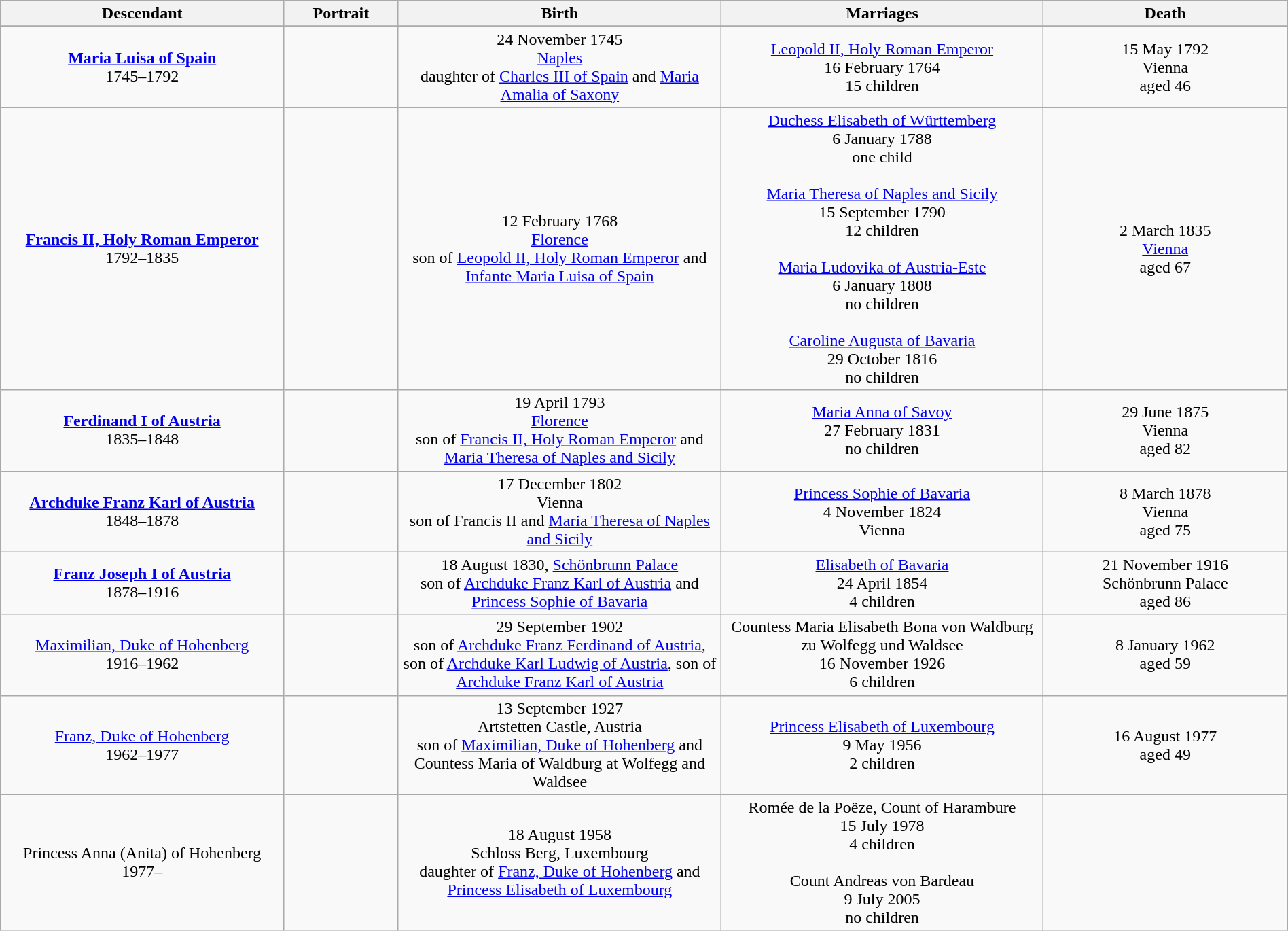<table style="text-align:center; width:100%" class="wikitable sticky-header">
<tr>
<th width=22%>Descendant</th>
<th width=105px>Portrait</th>
<th>Birth</th>
<th width=25%>Marriages</th>
<th width=19%>Death</th>
</tr>
<tr>
</tr>
<tr>
<td><strong><a href='#'>Maria Luisa of Spain</a></strong><br>1745–1792</td>
<td></td>
<td>24 November 1745<br><a href='#'>Naples</a><br>daughter of <a href='#'>Charles III of Spain</a> and <a href='#'>Maria Amalia of Saxony</a></td>
<td><a href='#'>Leopold II, Holy Roman Emperor</a><br>16 February 1764<br>15 children</td>
<td>15 May 1792<br>Vienna<br>aged 46</td>
</tr>
<tr>
<td><strong><a href='#'>Francis II, Holy Roman Emperor</a></strong><br> 1792–1835</td>
<td></td>
<td>12 February 1768<br><a href='#'>Florence</a><br>son of <a href='#'>Leopold II, Holy Roman Emperor</a> and <a href='#'>Infante Maria Luisa of Spain</a></td>
<td><a href='#'>Duchess Elisabeth of Württemberg</a><br>6 January 1788<br>one child<br><br><a href='#'>Maria Theresa of Naples and Sicily</a><br>15 September 1790<br>12 children<br><br><a href='#'>Maria Ludovika of Austria-Este</a><br>6 January 1808<br>no children<br><br><a href='#'>Caroline Augusta of Bavaria</a><br>29 October 1816<br>no children</td>
<td>2 March 1835<br><a href='#'>Vienna</a><br>aged 67</td>
</tr>
<tr>
<td><strong><a href='#'>Ferdinand I of Austria</a></strong><br>1835–1848</td>
<td></td>
<td>19 April 1793<br><a href='#'>Florence</a><br>son of <a href='#'>Francis II, Holy Roman Emperor</a> and <a href='#'>Maria Theresa of Naples and Sicily</a></td>
<td><a href='#'>Maria Anna of Savoy</a><br>27 February 1831<br>no children</td>
<td>29 June 1875<br>Vienna<br>aged 82</td>
</tr>
<tr>
<td><strong><a href='#'>Archduke Franz Karl of Austria</a></strong><br>1848–1878</td>
<td></td>
<td>17 December 1802<br>Vienna<br>son of Francis II and <a href='#'>Maria Theresa of Naples and Sicily</a></td>
<td><a href='#'>Princess Sophie of Bavaria</a><br>4 November 1824<br>Vienna<br></td>
<td>8 March 1878<br>Vienna<br>aged 75</td>
</tr>
<tr>
<td><strong><a href='#'>Franz Joseph I of Austria</a></strong><br>1878–1916</td>
<td></td>
<td>18 August 1830, <a href='#'>Schönbrunn Palace</a><br>son of <a href='#'>Archduke Franz Karl of Austria</a> and <a href='#'>Princess Sophie of Bavaria</a></td>
<td><a href='#'>Elisabeth of Bavaria</a><br>24 April 1854<br>4 children</td>
<td>21 November 1916<br>Schönbrunn Palace<br>aged 86</td>
</tr>
<tr>
<td><a href='#'>Maximilian, Duke of Hohenberg</a><br>1916–1962</td>
<td></td>
<td>29 September 1902<br>son of <a href='#'>Archduke Franz Ferdinand of Austria</a>, son of <a href='#'>Archduke Karl Ludwig of Austria</a>, son of <a href='#'>Archduke Franz Karl of Austria</a></td>
<td>Countess Maria Elisabeth Bona von Waldburg zu Wolfegg und Waldsee<br>16 November 1926<br>6 children</td>
<td>8 January 1962<br>aged 59</td>
</tr>
<tr>
<td><a href='#'>Franz, Duke of Hohenberg</a><br>1962–1977</td>
<td></td>
<td>13 September 1927<br>Artstetten Castle, Austria<br>son of <a href='#'>Maximilian, Duke of Hohenberg</a> and Countess Maria of Waldburg at Wolfegg and Waldsee</td>
<td><a href='#'>Princess Elisabeth of Luxembourg</a><br>9 May 1956<br>2 children</td>
<td>16 August 1977<br>aged 49</td>
</tr>
<tr>
<td>Princess Anna (Anita) of Hohenberg<br>1977–</td>
<td></td>
<td>18 August 1958<br>Schloss Berg, Luxembourg<br>daughter of <a href='#'>Franz, Duke of Hohenberg</a> and <a href='#'>Princess Elisabeth of Luxembourg</a></td>
<td>Romée de la Poëze, Count of Harambure<br>15 July 1978<br>4 children<br><br>Count Andreas von Bardeau<br> 9 July 2005<br>no children</td>
<td></td>
</tr>
</table>
